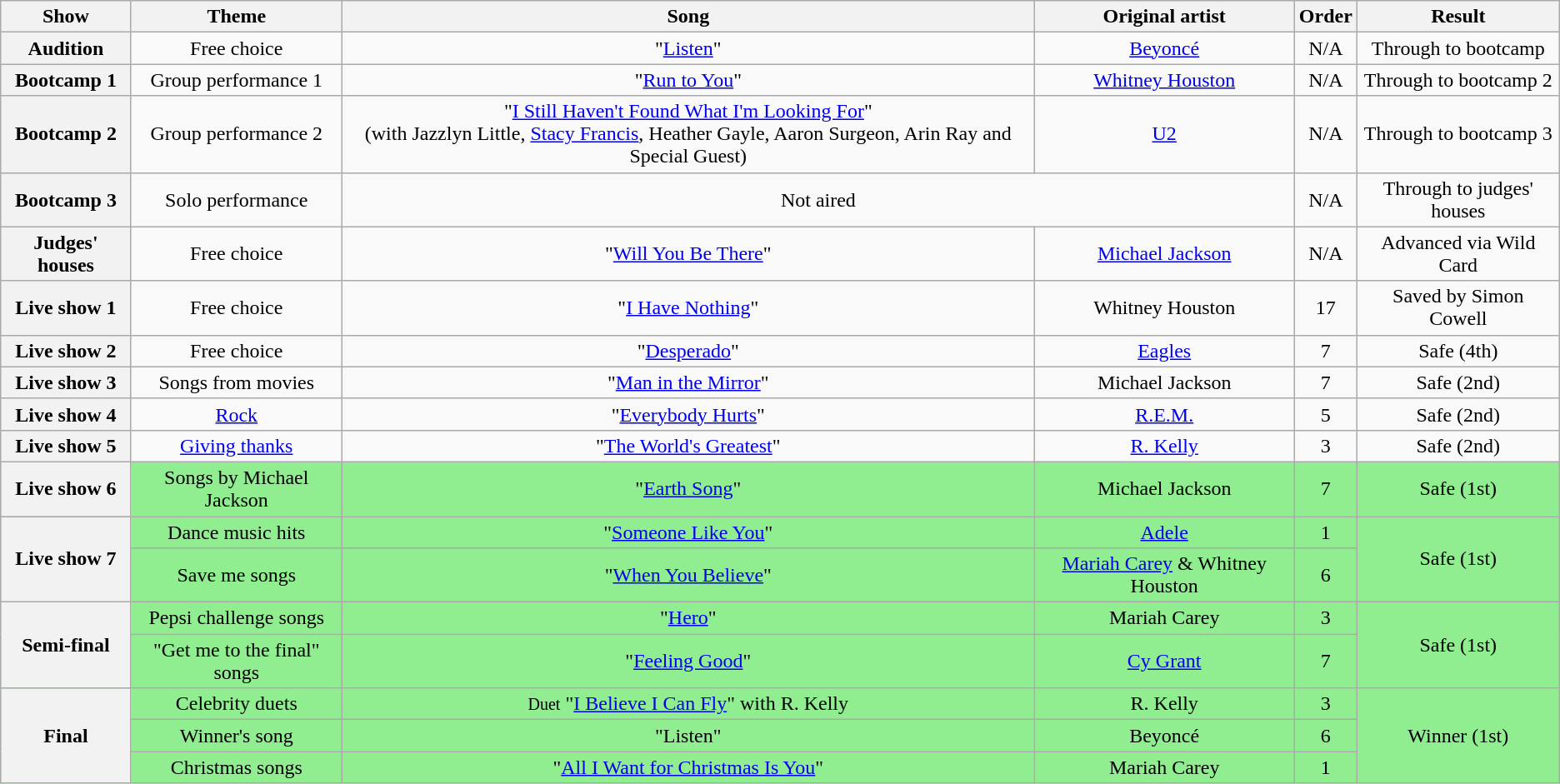<table class="wikitable" style="text-align:center;">
<tr>
<th scope="col">Show</th>
<th scope="col">Theme</th>
<th scope="col">Song</th>
<th scope="col">Original artist</th>
<th scope="col">Order</th>
<th scope="col">Result</th>
</tr>
<tr>
<th scope="row">Audition</th>
<td>Free choice</td>
<td>"<a href='#'>Listen</a>"</td>
<td><a href='#'>Beyoncé</a></td>
<td>N/A</td>
<td>Through to bootcamp</td>
</tr>
<tr>
<th scope="row">Bootcamp 1</th>
<td>Group performance 1</td>
<td>"<a href='#'>Run to You</a>"</td>
<td><a href='#'>Whitney Houston</a></td>
<td>N/A</td>
<td>Through to bootcamp 2</td>
</tr>
<tr>
<th scope="row">Bootcamp 2</th>
<td>Group performance 2</td>
<td>"<a href='#'>I Still Haven't Found What I'm Looking For</a>" <br><span>(with Jazzlyn Little, <a href='#'>Stacy Francis</a>, Heather Gayle, Aaron Surgeon, Arin Ray and Special Guest)</span></td>
<td><a href='#'>U2</a></td>
<td>N/A</td>
<td>Through to bootcamp 3</td>
</tr>
<tr>
<th scope="row">Bootcamp 3</th>
<td>Solo performance</td>
<td colspan=2>Not aired</td>
<td>N/A</td>
<td>Through to judges' houses</td>
</tr>
<tr>
<th scope="row">Judges' houses</th>
<td>Free choice</td>
<td>"<a href='#'>Will You Be There</a>"</td>
<td><a href='#'>Michael Jackson</a></td>
<td>N/A</td>
<td>Advanced via Wild Card </td>
</tr>
<tr>
<th scope="row">Live show 1</th>
<td>Free choice</td>
<td>"<a href='#'>I Have Nothing</a>"</td>
<td>Whitney Houston </td>
<td>17</td>
<td>Saved by Simon Cowell</td>
</tr>
<tr>
<th scope="row">Live show 2</th>
<td>Free choice</td>
<td>"<a href='#'>Desperado</a>"</td>
<td><a href='#'>Eagles</a></td>
<td>7</td>
<td>Safe (4th)</td>
</tr>
<tr>
<th scope="row">Live show 3</th>
<td>Songs from movies</td>
<td>"<a href='#'>Man in the Mirror</a>"</td>
<td>Michael Jackson </td>
<td>7</td>
<td>Safe (2nd)</td>
</tr>
<tr>
<th scope="row">Live show 4</th>
<td><a href='#'>Rock</a></td>
<td>"<a href='#'>Everybody Hurts</a>"</td>
<td><a href='#'>R.E.M.</a></td>
<td>5</td>
<td>Safe (2nd)</td>
</tr>
<tr>
<th scope="row">Live show 5</th>
<td><a href='#'>Giving thanks</a></td>
<td>"<a href='#'>The World's Greatest</a>"</td>
<td><a href='#'>R. Kelly</a></td>
<td>3</td>
<td>Safe (2nd)</td>
</tr>
<tr style="background:lightgreen;">
<th scope="row">Live show 6</th>
<td>Songs by Michael Jackson </td>
<td>"<a href='#'>Earth Song</a>"</td>
<td>Michael Jackson </td>
<td>7</td>
<td>Safe (1st)</td>
</tr>
<tr style="background:lightgreen;">
<th rowspan="2" scope="row">Live show 7</th>
<td>Dance music hits</td>
<td>"<a href='#'>Someone Like You</a>"</td>
<td><a href='#'>Adele</a></td>
<td>1</td>
<td rowspan="2">Safe (1st)</td>
</tr>
<tr style="background:lightgreen;">
<td>Save me songs</td>
<td>"<a href='#'>When You Believe</a>"</td>
<td><a href='#'>Mariah Carey</a> & Whitney Houston </td>
<td>6</td>
</tr>
<tr style="background:lightgreen;">
<th rowspan="2" scope="row">Semi-final</th>
<td>Pepsi challenge songs</td>
<td>"<a href='#'>Hero</a>"</td>
<td>Mariah Carey </td>
<td>3</td>
<td rowspan="2">Safe (1st)</td>
</tr>
<tr style="background:lightgreen;">
<td>"Get me to the final" songs</td>
<td>"<a href='#'>Feeling Good</a>"</td>
<td><a href='#'>Cy Grant</a></td>
<td>7</td>
</tr>
<tr style="background:lightgreen;">
<th rowspan="3" scope="row">Final</th>
<td>Celebrity duets</td>
<td><small>Duet</small> "<a href='#'>I Believe I Can Fly</a>" with R. Kelly </td>
<td>R. Kelly </td>
<td>3</td>
<td rowspan="3" scope="row">Winner (1st)</td>
</tr>
<tr style="background:lightgreen;">
<td>Winner's song</td>
<td>"Listen"</td>
<td>Beyoncé </td>
<td>6</td>
</tr>
<tr style="background:lightgreen;">
<td>Christmas songs</td>
<td>"<a href='#'>All I Want for Christmas Is You</a>"</td>
<td>Mariah Carey </td>
<td>1</td>
</tr>
</table>
